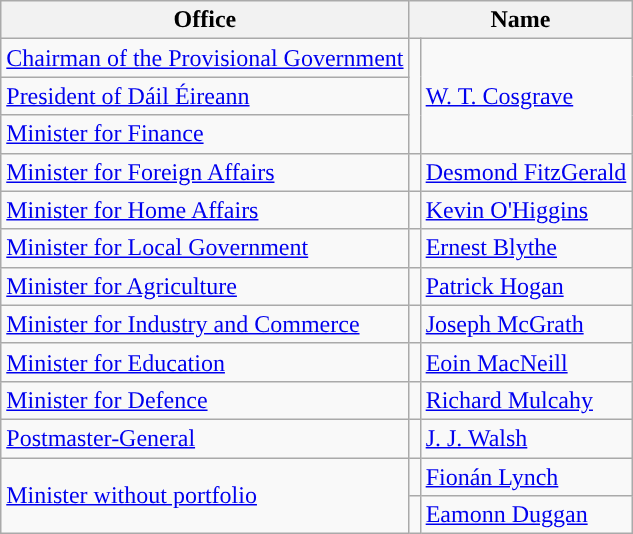<table class="wikitable">
<tr>
<th>Office</th>
<th colspan="2">Name</th>
</tr>
<tr>
<td><a href='#'>Chairman of the Provisional Government</a></td>
<td rowspan=3 style="background-color: "></td>
<td rowspan=3><a href='#'>W. T. Cosgrave</a></td>
</tr>
<tr>
<td><a href='#'>President of Dáil Éireann</a></td>
</tr>
<tr>
<td><a href='#'>Minister for Finance</a></td>
</tr>
<tr>
<td><a href='#'>Minister for Foreign Affairs</a></td>
<td style="background-color: "></td>
<td><a href='#'>Desmond FitzGerald</a></td>
</tr>
<tr>
<td><a href='#'>Minister for Home Affairs</a></td>
<td style="background-color: "></td>
<td><a href='#'>Kevin O'Higgins</a></td>
</tr>
<tr>
<td><a href='#'>Minister for Local Government</a></td>
<td style="background-color: "></td>
<td><a href='#'>Ernest Blythe</a></td>
</tr>
<tr>
<td><a href='#'>Minister for Agriculture</a></td>
<td style="background-color: "></td>
<td><a href='#'>Patrick Hogan</a></td>
</tr>
<tr>
<td><a href='#'>Minister for Industry and Commerce</a></td>
<td style="background-color: "></td>
<td><a href='#'>Joseph McGrath</a></td>
</tr>
<tr>
<td><a href='#'>Minister for Education</a></td>
<td style="background-color: "></td>
<td><a href='#'>Eoin MacNeill</a></td>
</tr>
<tr>
<td><a href='#'>Minister for Defence</a></td>
<td style="background-color: "></td>
<td><a href='#'>Richard Mulcahy</a></td>
</tr>
<tr>
<td><a href='#'>Postmaster-General</a></td>
<td style="background-color: "></td>
<td><a href='#'>J. J. Walsh</a></td>
</tr>
<tr>
<td rowspan=2><a href='#'>Minister without portfolio</a></td>
<td style="background-color: "></td>
<td><a href='#'>Fionán Lynch</a></td>
</tr>
<tr>
<td style="background-color: "></td>
<td><a href='#'>Eamonn Duggan</a></td>
</tr>
</table>
